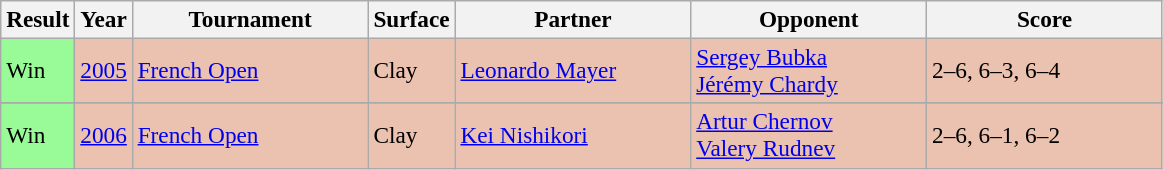<table class="sortable wikitable" style=font-size:97%>
<tr>
<th>Result</th>
<th>Year</th>
<th width=150>Tournament</th>
<th>Surface</th>
<th width=150>Partner</th>
<th width=150>Opponent</th>
<th width=150>Score</th>
</tr>
<tr style="background:#ebc2af;">
<td bgcolor=98fb98>Win</td>
<td><a href='#'>2005</a></td>
<td><a href='#'>French Open</a></td>
<td>Clay</td>
<td> <a href='#'>Leonardo Mayer</a></td>
<td> <a href='#'>Sergey Bubka</a> <br>  <a href='#'>Jérémy Chardy</a></td>
<td>2–6, 6–3, 6–4</td>
</tr>
<tr>
</tr>
<tr style="background:#ebc2af;">
<td bgcolor=98fb98>Win</td>
<td><a href='#'>2006</a></td>
<td><a href='#'>French Open</a></td>
<td>Clay</td>
<td> <a href='#'>Kei Nishikori</a></td>
<td> <a href='#'>Artur Chernov</a> <br>  <a href='#'>Valery Rudnev</a></td>
<td>2–6, 6–1, 6–2</td>
</tr>
</table>
